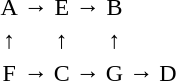<table>
<tr align = "center">
<td>A</td>
<td>→</td>
<td>E</td>
<td>→</td>
<td>B</td>
</tr>
<tr align = "center">
<td>↑</td>
<td></td>
<td>↑</td>
<td></td>
<td>↑</td>
</tr>
<tr align = "center">
<td>F</td>
<td>→</td>
<td>C</td>
<td>→</td>
<td>G</td>
<td>→</td>
<td>D</td>
</tr>
</table>
